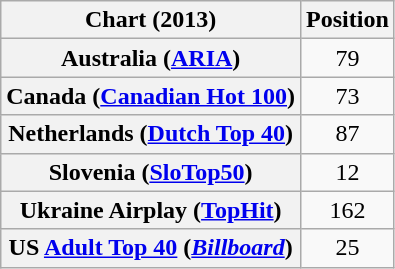<table class="wikitable plainrowheaders sortable" style="text-align:center;">
<tr>
<th>Chart (2013)</th>
<th>Position</th>
</tr>
<tr>
<th scope="row">Australia (<a href='#'>ARIA</a>)</th>
<td align="center">79</td>
</tr>
<tr>
<th scope="row">Canada (<a href='#'>Canadian Hot 100</a>)</th>
<td align="center">73</td>
</tr>
<tr>
<th scope="row">Netherlands (<a href='#'>Dutch Top 40</a>)</th>
<td align="center">87</td>
</tr>
<tr>
<th scope="row">Slovenia (<a href='#'>SloTop50</a>)</th>
<td align=center>12</td>
</tr>
<tr>
<th scope="row">Ukraine Airplay (<a href='#'>TopHit</a>)</th>
<td style="text-align:center;">162</td>
</tr>
<tr>
<th scope="row">US <a href='#'>Adult Top 40</a> (<em><a href='#'>Billboard</a></em>)</th>
<td style="text-align:center;">25</td>
</tr>
</table>
